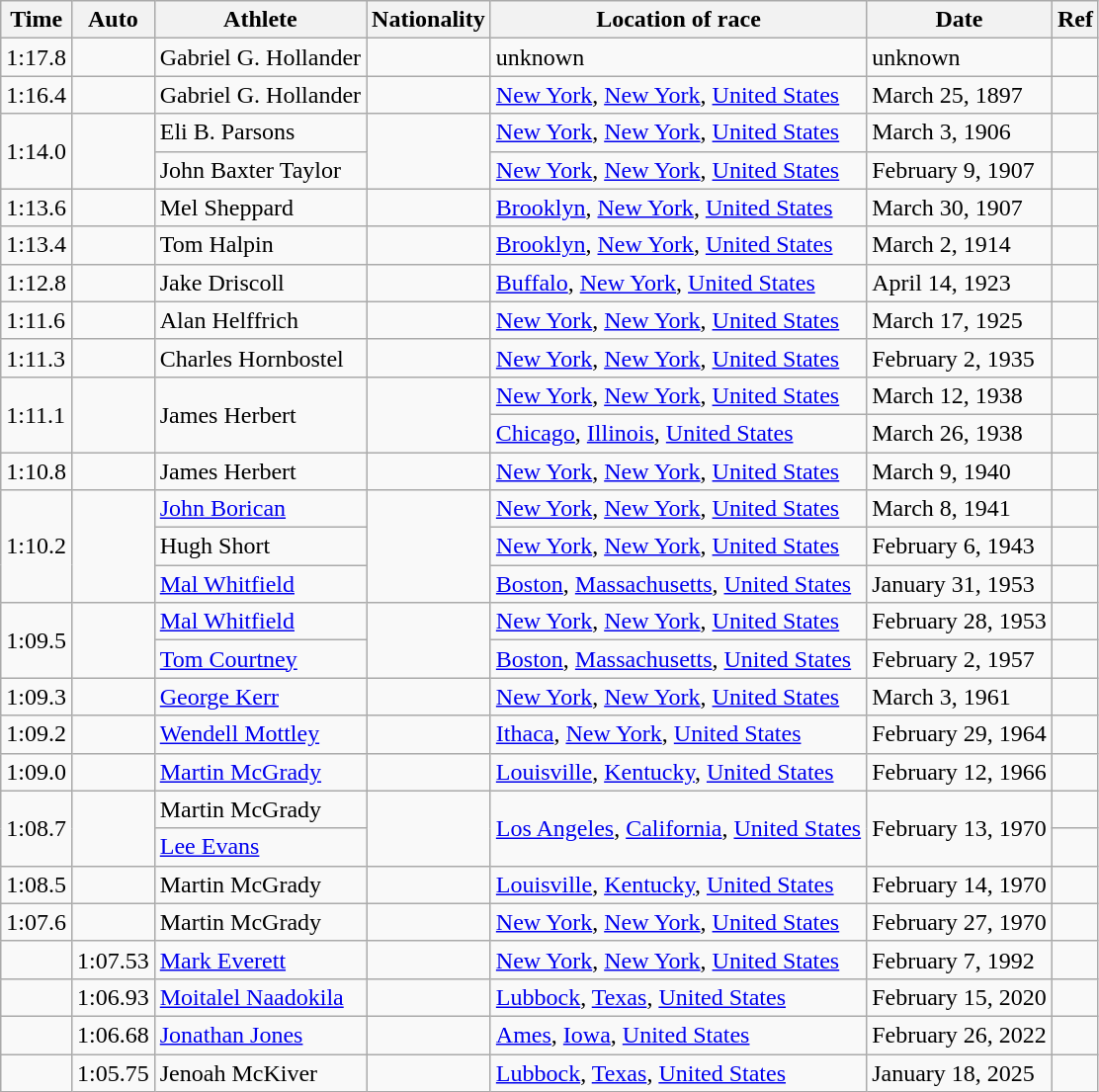<table class="wikitable" border="1">
<tr>
<th>Time</th>
<th>Auto</th>
<th>Athlete</th>
<th>Nationality</th>
<th>Location of race</th>
<th>Date</th>
<th>Ref</th>
</tr>
<tr>
<td>1:17.8</td>
<td></td>
<td>Gabriel G. Hollander</td>
<td></td>
<td>unknown</td>
<td>unknown</td>
<td></td>
</tr>
<tr>
<td>1:16.4</td>
<td></td>
<td>Gabriel G. Hollander</td>
<td></td>
<td><a href='#'>New York</a>, <a href='#'>New York</a>, <a href='#'>United States</a></td>
<td>March 25, 1897</td>
<td></td>
</tr>
<tr>
<td rowspan=2>1:14.0</td>
<td rowspan=2></td>
<td>Eli B. Parsons</td>
<td rowspan=2></td>
<td><a href='#'>New York</a>, <a href='#'>New York</a>, <a href='#'>United States</a></td>
<td>March 3, 1906</td>
<td></td>
</tr>
<tr>
<td>John Baxter Taylor</td>
<td><a href='#'>New York</a>, <a href='#'>New York</a>, <a href='#'>United States</a></td>
<td>February 9, 1907</td>
<td></td>
</tr>
<tr>
<td>1:13.6</td>
<td></td>
<td>Mel Sheppard</td>
<td></td>
<td><a href='#'>Brooklyn</a>, <a href='#'>New York</a>, <a href='#'>United States</a></td>
<td>March 30, 1907</td>
<td></td>
</tr>
<tr>
<td>1:13.4</td>
<td></td>
<td>Tom Halpin</td>
<td></td>
<td><a href='#'>Brooklyn</a>, <a href='#'>New York</a>, <a href='#'>United States</a></td>
<td>March 2, 1914</td>
<td></td>
</tr>
<tr>
<td>1:12.8</td>
<td></td>
<td>Jake Driscoll</td>
<td></td>
<td><a href='#'>Buffalo</a>, <a href='#'>New York</a>, <a href='#'>United States</a></td>
<td>April 14, 1923</td>
<td></td>
</tr>
<tr>
<td>1:11.6</td>
<td></td>
<td>Alan Helffrich</td>
<td></td>
<td><a href='#'>New York</a>, <a href='#'>New York</a>, <a href='#'>United States</a></td>
<td>March 17, 1925</td>
<td></td>
</tr>
<tr>
<td>1:11.3</td>
<td></td>
<td>Charles Hornbostel</td>
<td></td>
<td><a href='#'>New York</a>, <a href='#'>New York</a>, <a href='#'>United States</a></td>
<td>February 2, 1935</td>
<td></td>
</tr>
<tr>
<td rowspan=2>1:11.1</td>
<td rowspan=2></td>
<td rowspan=2>James Herbert</td>
<td rowspan=2></td>
<td><a href='#'>New York</a>, <a href='#'>New York</a>, <a href='#'>United States</a></td>
<td>March 12, 1938</td>
<td></td>
</tr>
<tr>
<td><a href='#'>Chicago</a>, <a href='#'>Illinois</a>, <a href='#'>United States</a></td>
<td>March 26, 1938</td>
<td></td>
</tr>
<tr>
<td>1:10.8</td>
<td></td>
<td>James Herbert</td>
<td></td>
<td><a href='#'>New York</a>, <a href='#'>New York</a>, <a href='#'>United States</a></td>
<td>March 9, 1940</td>
<td></td>
</tr>
<tr>
<td rowspan=3>1:10.2</td>
<td rowspan=3></td>
<td><a href='#'>John Borican</a></td>
<td rowspan=3></td>
<td><a href='#'>New York</a>, <a href='#'>New York</a>, <a href='#'>United States</a></td>
<td>March 8, 1941</td>
<td></td>
</tr>
<tr>
<td>Hugh Short</td>
<td><a href='#'>New York</a>, <a href='#'>New York</a>, <a href='#'>United States</a></td>
<td>February 6, 1943</td>
<td></td>
</tr>
<tr>
<td><a href='#'>Mal Whitfield</a></td>
<td><a href='#'>Boston</a>, <a href='#'>Massachusetts</a>, <a href='#'>United States</a></td>
<td>January 31, 1953</td>
<td></td>
</tr>
<tr>
<td rowspan=2>1:09.5</td>
<td rowspan=2></td>
<td><a href='#'>Mal Whitfield</a></td>
<td rowspan=2></td>
<td><a href='#'>New York</a>, <a href='#'>New York</a>, <a href='#'>United States</a></td>
<td>February 28, 1953</td>
<td></td>
</tr>
<tr>
<td><a href='#'>Tom Courtney</a></td>
<td><a href='#'>Boston</a>, <a href='#'>Massachusetts</a>, <a href='#'>United States</a></td>
<td>February 2, 1957</td>
<td></td>
</tr>
<tr>
<td>1:09.3</td>
<td></td>
<td><a href='#'>George Kerr</a></td>
<td></td>
<td><a href='#'>New York</a>, <a href='#'>New York</a>, <a href='#'>United States</a></td>
<td>March 3, 1961</td>
<td></td>
</tr>
<tr>
<td>1:09.2</td>
<td></td>
<td><a href='#'>Wendell Mottley</a></td>
<td></td>
<td><a href='#'>Ithaca</a>, <a href='#'>New York</a>, <a href='#'>United States</a></td>
<td>February 29, 1964</td>
<td></td>
</tr>
<tr>
<td>1:09.0</td>
<td></td>
<td><a href='#'>Martin McGrady</a></td>
<td></td>
<td><a href='#'>Louisville</a>, <a href='#'>Kentucky</a>, <a href='#'>United States</a></td>
<td>February 12, 1966</td>
<td></td>
</tr>
<tr>
<td rowspan=2>1:08.7</td>
<td rowspan=2></td>
<td>Martin McGrady</td>
<td rowspan=2></td>
<td rowspan=2><a href='#'>Los Angeles</a>, <a href='#'>California</a>, <a href='#'>United States</a></td>
<td rowspan=2>February 13, 1970</td>
<td></td>
</tr>
<tr>
<td><a href='#'>Lee Evans</a></td>
<td></td>
</tr>
<tr>
<td>1:08.5</td>
<td></td>
<td>Martin McGrady</td>
<td></td>
<td><a href='#'>Louisville</a>, <a href='#'>Kentucky</a>, <a href='#'>United States</a></td>
<td>February 14, 1970</td>
<td></td>
</tr>
<tr>
<td>1:07.6</td>
<td></td>
<td>Martin McGrady</td>
<td></td>
<td><a href='#'>New York</a>, <a href='#'>New York</a>, <a href='#'>United States</a></td>
<td>February 27, 1970</td>
<td></td>
</tr>
<tr>
<td></td>
<td>1:07.53</td>
<td><a href='#'>Mark Everett</a></td>
<td></td>
<td><a href='#'>New York</a>, <a href='#'>New York</a>, <a href='#'>United States</a></td>
<td>February 7, 1992</td>
<td></td>
</tr>
<tr>
<td></td>
<td>1:06.93</td>
<td><a href='#'>Moitalel Naadokila</a></td>
<td></td>
<td><a href='#'>Lubbock</a>, <a href='#'>Texas</a>, <a href='#'>United States</a></td>
<td>February 15, 2020</td>
<td></td>
</tr>
<tr>
<td></td>
<td>1:06.68 </td>
<td><a href='#'>Jonathan Jones</a></td>
<td></td>
<td><a href='#'>Ames</a>, <a href='#'>Iowa</a>, <a href='#'>United States</a></td>
<td>February 26, 2022</td>
<td></td>
</tr>
<tr>
<td></td>
<td>1:05.75</td>
<td>Jenoah McKiver</td>
<td></td>
<td><a href='#'>Lubbock</a>, <a href='#'>Texas</a>, <a href='#'>United States</a></td>
<td>January 18, 2025</td>
<td></td>
</tr>
</table>
